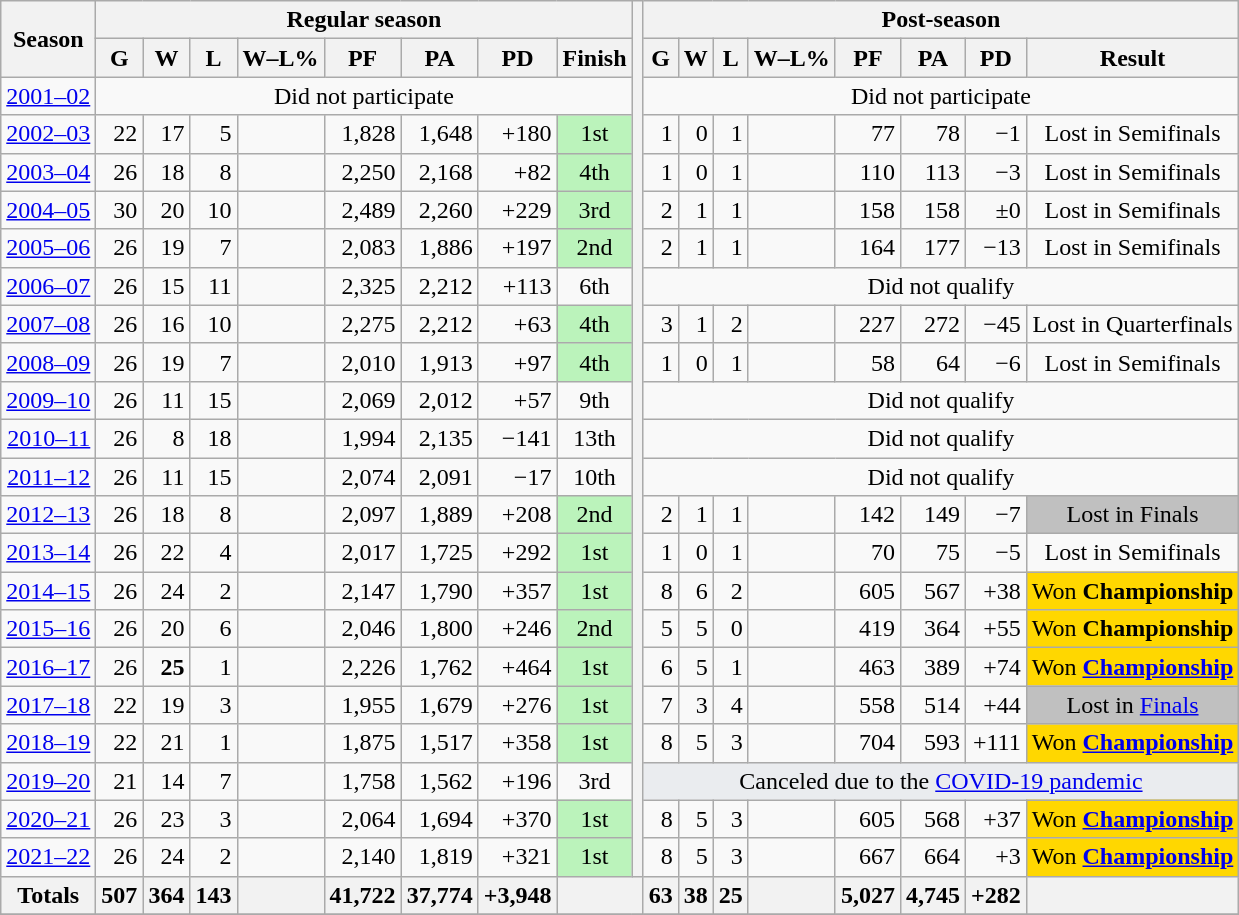<table class="wikitable"  style="text-align:right; font-size:100%;">
<tr>
<th rowspan=2>Season</th>
<th colspan=8>Regular season</th>
<th rowspan=23></th>
<th colspan=8>Post-season</th>
</tr>
<tr>
<th data-sort-type="number">G</th>
<th data-sort-type="number">W</th>
<th data-sort-type="number">L</th>
<th data-sort-type="number">W–L%</th>
<th data-sort-type="number">PF</th>
<th data-sort-type="number">PA</th>
<th data-sort-type="number">PD</th>
<th>Finish</th>
<th data-sort-type="number">G</th>
<th data-sort-type="number">W</th>
<th data-sort-type="number">L</th>
<th data-sort-type="number">W–L%</th>
<th data-sort-type="number">PF</th>
<th data-sort-type="number">PA</th>
<th data-sort-type="number">PD</th>
<th>Result</th>
</tr>
<tr>
<td><a href='#'>2001–02</a></td>
<td colspan=8 align="center">Did not participate</td>
<td colspan=8 align="center">Did not participate</td>
</tr>
<tr>
<td><a href='#'>2002–03</a></td>
<td>22</td>
<td>17</td>
<td>5</td>
<td></td>
<td>1,828</td>
<td>1,648</td>
<td>+180</td>
<td align="center" style="background:#BBF3BB">1st</td>
<td>1</td>
<td>0</td>
<td>1</td>
<td></td>
<td>77</td>
<td>78</td>
<td>−1</td>
<td align="center">Lost in Semifinals</td>
</tr>
<tr>
<td><a href='#'>2003–04</a></td>
<td>26</td>
<td>18</td>
<td>8</td>
<td></td>
<td>2,250</td>
<td>2,168</td>
<td>+82</td>
<td align="center" style="background:#BBF3BB">4th</td>
<td>1</td>
<td>0</td>
<td>1</td>
<td></td>
<td>110</td>
<td>113</td>
<td>−3</td>
<td align="center">Lost in Semifinals</td>
</tr>
<tr>
<td><a href='#'>2004–05</a></td>
<td>30</td>
<td>20</td>
<td>10</td>
<td></td>
<td>2,489</td>
<td>2,260</td>
<td>+229</td>
<td align="center" style="background:#BBF3BB">3rd</td>
<td>2</td>
<td>1</td>
<td>1</td>
<td></td>
<td>158</td>
<td>158</td>
<td>±0</td>
<td align="center">Lost in Semifinals</td>
</tr>
<tr>
<td><a href='#'>2005–06</a></td>
<td>26</td>
<td>19</td>
<td>7</td>
<td></td>
<td>2,083</td>
<td>1,886</td>
<td>+197</td>
<td align="center" style="background:#BBF3BB">2nd</td>
<td>2</td>
<td>1</td>
<td>1</td>
<td></td>
<td>164</td>
<td>177</td>
<td>−13</td>
<td align="center">Lost in Semifinals</td>
</tr>
<tr>
<td><a href='#'>2006–07</a></td>
<td>26</td>
<td>15</td>
<td>11</td>
<td></td>
<td>2,325</td>
<td>2,212</td>
<td>+113</td>
<td align="center">6th</td>
<td colspan=8 align="center">Did not qualify</td>
</tr>
<tr>
<td><a href='#'>2007–08</a></td>
<td>26</td>
<td>16</td>
<td>10</td>
<td></td>
<td>2,275</td>
<td>2,212</td>
<td>+63</td>
<td align="center" style="background:#BBF3BB">4th</td>
<td>3</td>
<td>1</td>
<td>2</td>
<td></td>
<td>227</td>
<td>272</td>
<td>−45</td>
<td align="center">Lost in Quarterfinals</td>
</tr>
<tr>
<td><a href='#'>2008–09</a></td>
<td>26</td>
<td>19</td>
<td>7</td>
<td></td>
<td>2,010</td>
<td>1,913</td>
<td>+97</td>
<td align="center" style="background:#BBF3BB">4th</td>
<td>1</td>
<td>0</td>
<td>1</td>
<td></td>
<td>58</td>
<td>64</td>
<td>−6</td>
<td align="center">Lost in Semifinals</td>
</tr>
<tr>
<td><a href='#'>2009–10</a></td>
<td>26</td>
<td>11</td>
<td>15</td>
<td></td>
<td>2,069</td>
<td>2,012</td>
<td>+57</td>
<td align="center">9th</td>
<td colspan=8 align="center">Did not qualify</td>
</tr>
<tr>
<td><a href='#'>2010–11</a></td>
<td>26</td>
<td>8</td>
<td>18</td>
<td></td>
<td>1,994</td>
<td>2,135</td>
<td>−141</td>
<td align="center">13th</td>
<td colspan=8 align="center">Did not qualify</td>
</tr>
<tr>
<td><a href='#'>2011–12</a></td>
<td>26</td>
<td>11</td>
<td>15</td>
<td></td>
<td>2,074</td>
<td>2,091</td>
<td>−17</td>
<td align="center">10th</td>
<td colspan=8 align="center">Did not qualify</td>
</tr>
<tr>
<td><a href='#'>2012–13</a></td>
<td>26</td>
<td>18</td>
<td>8</td>
<td></td>
<td>2,097</td>
<td>1,889</td>
<td>+208</td>
<td align="center" style="background:#BBF3BB">2nd</td>
<td>2</td>
<td>1</td>
<td>1</td>
<td></td>
<td>142</td>
<td>149</td>
<td>−7</td>
<td align="center" style="background:silver;">Lost in Finals</td>
</tr>
<tr>
<td><a href='#'>2013–14</a></td>
<td>26</td>
<td>22</td>
<td>4</td>
<td></td>
<td>2,017</td>
<td>1,725</td>
<td>+292</td>
<td align="center" style="background:#BBF3BB">1st</td>
<td>1</td>
<td>0</td>
<td>1</td>
<td></td>
<td>70</td>
<td>75</td>
<td>−5</td>
<td align="center">Lost in Semifinals</td>
</tr>
<tr>
<td><a href='#'>2014–15</a></td>
<td>26</td>
<td>24</td>
<td>2</td>
<td></td>
<td>2,147</td>
<td>1,790</td>
<td>+357</td>
<td align="center" style="background:#BBF3BB">1st</td>
<td>8</td>
<td>6</td>
<td>2</td>
<td></td>
<td>605</td>
<td>567</td>
<td>+38</td>
<td align="center" style="background:gold;">Won <strong>Championship</strong></td>
</tr>
<tr>
<td><a href='#'>2015–16</a></td>
<td>26</td>
<td>20</td>
<td>6</td>
<td></td>
<td>2,046</td>
<td>1,800</td>
<td>+246</td>
<td align="center" style="background:#BBF3BB">2nd</td>
<td>5</td>
<td>5</td>
<td>0</td>
<td></td>
<td>419</td>
<td>364</td>
<td>+55</td>
<td align="center" style="background:gold;">Won <strong>Championship</strong></td>
</tr>
<tr>
<td><a href='#'>2016–17</a></td>
<td>26</td>
<td><strong>25</strong></td>
<td>1</td>
<td><strong></strong></td>
<td>2,226</td>
<td>1,762</td>
<td>+464</td>
<td align="center" style="background:#BBF3BB">1st</td>
<td>6</td>
<td>5</td>
<td>1</td>
<td></td>
<td>463</td>
<td>389</td>
<td>+74</td>
<td align="center" style="background:gold;">Won <strong><a href='#'>Championship</a></strong></td>
</tr>
<tr>
<td><a href='#'>2017–18</a></td>
<td>22</td>
<td>19</td>
<td>3</td>
<td></td>
<td>1,955</td>
<td>1,679</td>
<td>+276</td>
<td align="center" style="background:#BBF3BB">1st</td>
<td>7</td>
<td>3</td>
<td>4</td>
<td></td>
<td>558</td>
<td>514</td>
<td>+44</td>
<td align="center" style="background:silver;">Lost in <a href='#'>Finals</a></td>
</tr>
<tr>
<td><a href='#'>2018–19</a></td>
<td>22</td>
<td>21</td>
<td>1</td>
<td><strong></strong></td>
<td>1,875</td>
<td>1,517</td>
<td>+358</td>
<td align="center" style="background:#BBF3BB">1st</td>
<td>8</td>
<td>5</td>
<td>3</td>
<td></td>
<td>704</td>
<td>593</td>
<td>+111</td>
<td align="center" style="background:gold;">Won <strong><a href='#'>Championship</a></strong></td>
</tr>
<tr>
<td><a href='#'>2019–20</a></td>
<td>21</td>
<td>14</td>
<td>7</td>
<td></td>
<td>1,758</td>
<td>1,562</td>
<td>+196</td>
<td align="center">3rd</td>
<td colspan=8 align="center" style="background:#eaecef">Canceled due to the <a href='#'>COVID-19 pandemic</a></td>
</tr>
<tr>
<td><a href='#'>2020–21</a></td>
<td>26</td>
<td>23</td>
<td>3</td>
<td></td>
<td>2,064</td>
<td>1,694</td>
<td>+370</td>
<td align="center" style="background:#BBF3BB">1st</td>
<td>8</td>
<td>5</td>
<td>3</td>
<td></td>
<td>605</td>
<td>568</td>
<td>+37</td>
<td align="center" style="background:gold;">Won <strong><a href='#'>Championship</a></strong></td>
</tr>
<tr>
<td><a href='#'>2021–22</a></td>
<td>26</td>
<td>24</td>
<td>2</td>
<td></td>
<td>2,140</td>
<td>1,819</td>
<td>+321</td>
<td align="center" style="background:#BBF3BB">1st</td>
<td>8</td>
<td>5</td>
<td>3</td>
<td></td>
<td>667</td>
<td>664</td>
<td>+3</td>
<td align="center" style="background:gold;">Won <strong><a href='#'>Championship</a></strong></td>
</tr>
<tr>
<th>Totals</th>
<th>507</th>
<th>364</th>
<th>143</th>
<th></th>
<th>41,722</th>
<th>37,774</th>
<th>+3,948</th>
<th colspan=2></th>
<th>63</th>
<th>38</th>
<th>25</th>
<th></th>
<th>5,027</th>
<th>4,745</th>
<th>+282</th>
<th></th>
</tr>
<tr>
</tr>
</table>
